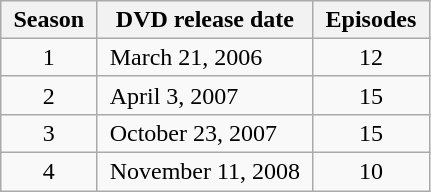<table class="wikitable">
<tr>
<th style="padding: 3px 8px">Season</th>
<th style="padding: 3px 8px">DVD release date</th>
<th style="padding: 3px 8px">Episodes</th>
</tr>
<tr>
<td align="center">1</td>
<td style="padding: 0px 8px">March 21, 2006</td>
<td align="center">12</td>
</tr>
<tr>
<td align="center">2</td>
<td style="padding: 0px 8px">April 3, 2007</td>
<td align="center">15</td>
</tr>
<tr>
<td align="center">3</td>
<td style="padding: 0px 8px">October 23, 2007</td>
<td align="center">15</td>
</tr>
<tr>
<td align="center">4</td>
<td style="padding: 0px 8px">November 11, 2008</td>
<td align="center">10</td>
</tr>
</table>
